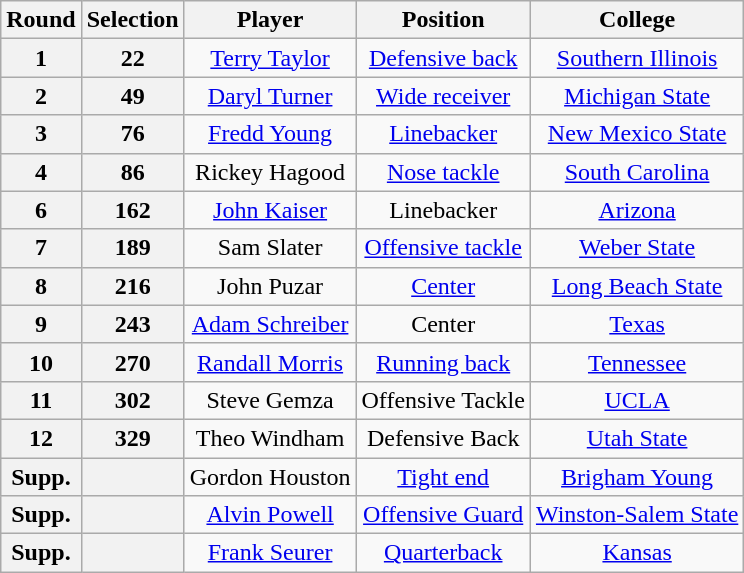<table class="wikitable" style="text-align:center">
<tr>
<th>Round</th>
<th>Selection</th>
<th>Player</th>
<th>Position</th>
<th>College</th>
</tr>
<tr>
<th>1</th>
<th>22</th>
<td><a href='#'>Terry Taylor</a></td>
<td><a href='#'>Defensive back</a></td>
<td><a href='#'>Southern Illinois</a></td>
</tr>
<tr>
<th>2</th>
<th>49</th>
<td><a href='#'>Daryl Turner</a></td>
<td><a href='#'>Wide receiver</a></td>
<td><a href='#'>Michigan State</a></td>
</tr>
<tr>
<th>3</th>
<th>76</th>
<td><a href='#'>Fredd Young</a></td>
<td><a href='#'>Linebacker</a></td>
<td><a href='#'>New Mexico State</a></td>
</tr>
<tr>
<th>4</th>
<th>86</th>
<td>Rickey Hagood</td>
<td><a href='#'>Nose tackle</a></td>
<td><a href='#'>South Carolina</a></td>
</tr>
<tr>
<th>6</th>
<th>162</th>
<td><a href='#'>John Kaiser</a></td>
<td>Linebacker</td>
<td><a href='#'>Arizona</a></td>
</tr>
<tr>
<th>7</th>
<th>189</th>
<td>Sam Slater</td>
<td><a href='#'>Offensive tackle</a></td>
<td><a href='#'>Weber State</a></td>
</tr>
<tr>
<th>8</th>
<th>216</th>
<td>John Puzar</td>
<td><a href='#'>Center</a></td>
<td><a href='#'>Long Beach State</a></td>
</tr>
<tr>
<th>9</th>
<th>243</th>
<td><a href='#'>Adam Schreiber</a></td>
<td>Center</td>
<td><a href='#'>Texas</a></td>
</tr>
<tr>
<th>10</th>
<th>270</th>
<td><a href='#'>Randall Morris</a></td>
<td><a href='#'>Running back</a></td>
<td><a href='#'>Tennessee</a></td>
</tr>
<tr>
<th>11</th>
<th>302</th>
<td>Steve Gemza</td>
<td>Offensive Tackle</td>
<td><a href='#'>UCLA</a></td>
</tr>
<tr>
<th>12</th>
<th>329</th>
<td>Theo Windham</td>
<td>Defensive Back</td>
<td><a href='#'>Utah State</a></td>
</tr>
<tr>
<th>Supp.</th>
<th></th>
<td>Gordon Houston</td>
<td><a href='#'>Tight end</a></td>
<td><a href='#'>Brigham Young</a></td>
</tr>
<tr>
<th>Supp.</th>
<th></th>
<td><a href='#'>Alvin Powell</a></td>
<td><a href='#'>Offensive Guard</a></td>
<td><a href='#'>Winston-Salem State</a></td>
</tr>
<tr>
<th>Supp.</th>
<th></th>
<td><a href='#'>Frank Seurer</a></td>
<td><a href='#'>Quarterback</a></td>
<td><a href='#'>Kansas</a></td>
</tr>
</table>
